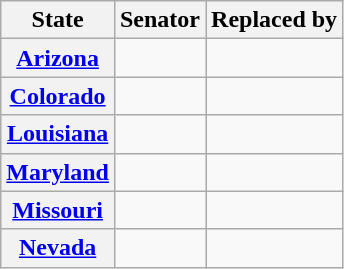<table class="wikitable sortable plainrowheaders">
<tr>
<th scope="col">State</th>
<th scope="col">Senator</th>
<th scope="col">Replaced by</th>
</tr>
<tr>
<th><a href='#'>Arizona</a></th>
<td></td>
<td></td>
</tr>
<tr>
<th><a href='#'>Colorado</a></th>
<td></td>
<td></td>
</tr>
<tr>
<th><a href='#'>Louisiana</a></th>
<td></td>
<td></td>
</tr>
<tr>
<th><a href='#'>Maryland</a></th>
<td></td>
<td></td>
</tr>
<tr>
<th><a href='#'>Missouri</a></th>
<td></td>
<td></td>
</tr>
<tr>
<th><a href='#'>Nevada</a></th>
<td></td>
<td></td>
</tr>
</table>
